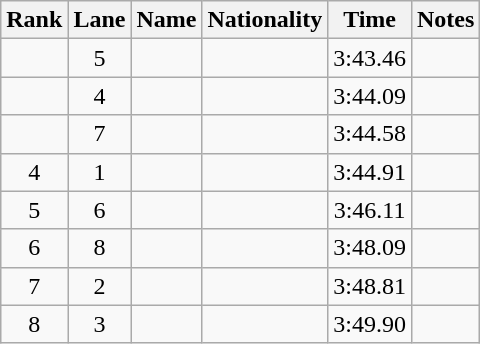<table class="wikitable sortable" style="text-align:center">
<tr>
<th>Rank</th>
<th>Lane</th>
<th>Name</th>
<th>Nationality</th>
<th>Time</th>
<th>Notes</th>
</tr>
<tr>
<td></td>
<td>5</td>
<td align=left></td>
<td align=left></td>
<td>3:43.46</td>
<td></td>
</tr>
<tr>
<td></td>
<td>4</td>
<td align=left></td>
<td align=left></td>
<td>3:44.09</td>
<td></td>
</tr>
<tr>
<td></td>
<td>7</td>
<td align=left></td>
<td align=left></td>
<td>3:44.58</td>
<td></td>
</tr>
<tr>
<td>4</td>
<td>1</td>
<td align=left></td>
<td align=left></td>
<td>3:44.91</td>
<td></td>
</tr>
<tr>
<td>5</td>
<td>6</td>
<td align=left></td>
<td align=left></td>
<td>3:46.11</td>
<td></td>
</tr>
<tr>
<td>6</td>
<td>8</td>
<td align=left></td>
<td align=left></td>
<td>3:48.09</td>
<td></td>
</tr>
<tr>
<td>7</td>
<td>2</td>
<td align=left></td>
<td align=left></td>
<td>3:48.81</td>
<td></td>
</tr>
<tr>
<td>8</td>
<td>3</td>
<td align=left></td>
<td align=left></td>
<td>3:49.90</td>
<td></td>
</tr>
</table>
